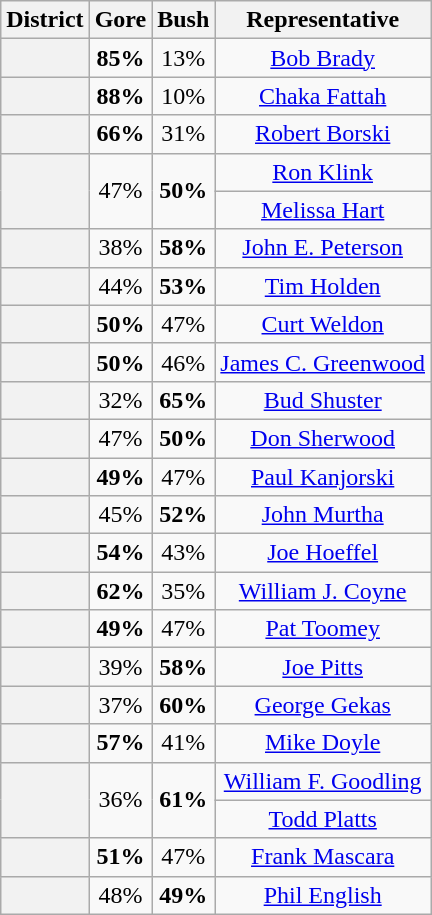<table class=wikitable>
<tr>
<th>District</th>
<th>Gore</th>
<th>Bush</th>
<th>Representative</th>
</tr>
<tr align=center>
<th></th>
<td><strong>85%</strong></td>
<td>13%</td>
<td><a href='#'>Bob Brady</a></td>
</tr>
<tr align=center>
<th></th>
<td><strong>88%</strong></td>
<td>10%</td>
<td><a href='#'>Chaka Fattah</a></td>
</tr>
<tr align=center>
<th></th>
<td><strong>66%</strong></td>
<td>31%</td>
<td><a href='#'>Robert Borski</a></td>
</tr>
<tr align=center>
<th rowspan=2 ></th>
<td rowspan=2>47%</td>
<td rowspan=2><strong>50%</strong></td>
<td><a href='#'>Ron Klink</a></td>
</tr>
<tr align=center>
<td><a href='#'>Melissa Hart</a></td>
</tr>
<tr align=center>
<th></th>
<td>38%</td>
<td><strong>58%</strong></td>
<td><a href='#'>John E. Peterson</a></td>
</tr>
<tr align=center>
<th></th>
<td>44%</td>
<td><strong>53%</strong></td>
<td><a href='#'>Tim Holden</a></td>
</tr>
<tr align=center>
<th></th>
<td><strong>50%</strong></td>
<td>47%</td>
<td><a href='#'>Curt Weldon</a></td>
</tr>
<tr align=center>
<th></th>
<td><strong>50%</strong></td>
<td>46%</td>
<td><a href='#'>James C. Greenwood</a></td>
</tr>
<tr align=center>
<th></th>
<td>32%</td>
<td><strong>65%</strong></td>
<td><a href='#'>Bud Shuster</a></td>
</tr>
<tr align=center>
<th></th>
<td>47%</td>
<td><strong>50%</strong></td>
<td><a href='#'>Don Sherwood</a></td>
</tr>
<tr align=center>
<th></th>
<td><strong>49%</strong></td>
<td>47%</td>
<td><a href='#'>Paul Kanjorski</a></td>
</tr>
<tr align=center>
<th></th>
<td>45%</td>
<td><strong>52%</strong></td>
<td><a href='#'>John Murtha</a></td>
</tr>
<tr align=center>
<th></th>
<td><strong>54%</strong></td>
<td>43%</td>
<td><a href='#'>Joe Hoeffel</a></td>
</tr>
<tr align=center>
<th></th>
<td><strong>62%</strong></td>
<td>35%</td>
<td><a href='#'>William J. Coyne</a></td>
</tr>
<tr align=center>
<th></th>
<td><strong>49%</strong></td>
<td>47%</td>
<td><a href='#'>Pat Toomey</a></td>
</tr>
<tr align=center>
<th></th>
<td>39%</td>
<td><strong>58%</strong></td>
<td><a href='#'>Joe Pitts</a></td>
</tr>
<tr align=center>
<th></th>
<td>37%</td>
<td><strong>60%</strong></td>
<td><a href='#'>George Gekas</a></td>
</tr>
<tr align=center>
<th></th>
<td><strong>57%</strong></td>
<td>41%</td>
<td><a href='#'>Mike Doyle</a></td>
</tr>
<tr align=center>
<th rowspan=2 ></th>
<td rowspan=2>36%</td>
<td rowspan=2><strong>61%</strong></td>
<td><a href='#'>William F. Goodling</a></td>
</tr>
<tr align=center>
<td><a href='#'>Todd Platts</a></td>
</tr>
<tr align=center>
<th></th>
<td><strong>51%</strong></td>
<td>47%</td>
<td><a href='#'>Frank Mascara</a></td>
</tr>
<tr align=center>
<th></th>
<td>48%</td>
<td><strong>49%</strong></td>
<td><a href='#'>Phil English</a></td>
</tr>
</table>
